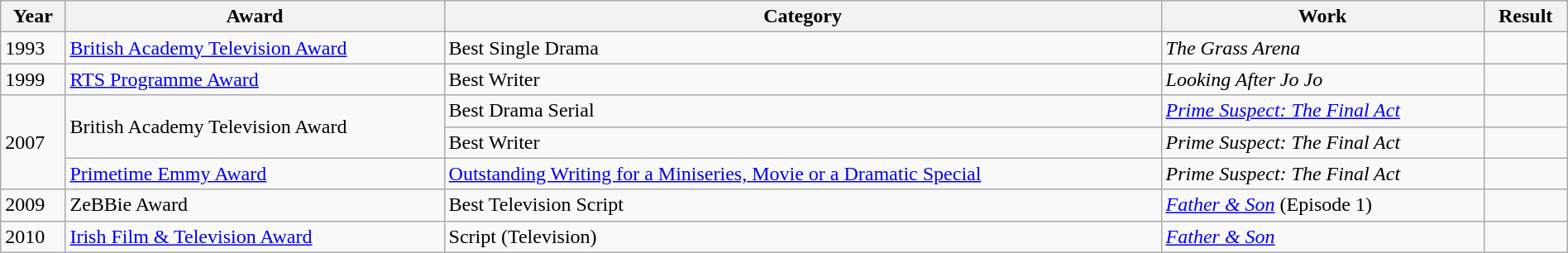<table class="wikitable" style="width: 100%;">
<tr>
<th>Year</th>
<th>Award</th>
<th>Category</th>
<th>Work</th>
<th>Result</th>
</tr>
<tr>
<td>1993</td>
<td><a href='#'>British Academy Television Award</a></td>
<td>Best Single Drama</td>
<td><em>The Grass Arena</em></td>
<td></td>
</tr>
<tr>
<td>1999</td>
<td><a href='#'>RTS Programme Award</a></td>
<td>Best Writer</td>
<td><em>Looking After Jo Jo</em></td>
<td></td>
</tr>
<tr>
<td rowspan=3>2007</td>
<td rowspan=2>British Academy Television Award</td>
<td>Best Drama Serial</td>
<td><em><a href='#'>Prime Suspect: The Final Act</a></em></td>
<td></td>
</tr>
<tr>
<td>Best Writer</td>
<td><em>Prime Suspect: The Final Act</em></td>
<td></td>
</tr>
<tr>
<td><a href='#'>Primetime Emmy Award</a></td>
<td><a href='#'>Outstanding Writing for a Miniseries, Movie or a Dramatic Special</a></td>
<td><em>Prime Suspect: The Final Act</em></td>
<td></td>
</tr>
<tr>
<td>2009</td>
<td>ZeBBie Award</td>
<td>Best Television Script</td>
<td><em><a href='#'>Father & Son</a></em> (Episode 1)</td>
<td></td>
</tr>
<tr>
<td>2010</td>
<td><a href='#'>Irish Film & Television Award</a></td>
<td>Script (Television)</td>
<td><em><a href='#'>Father & Son</a></em></td>
<td></td>
</tr>
</table>
